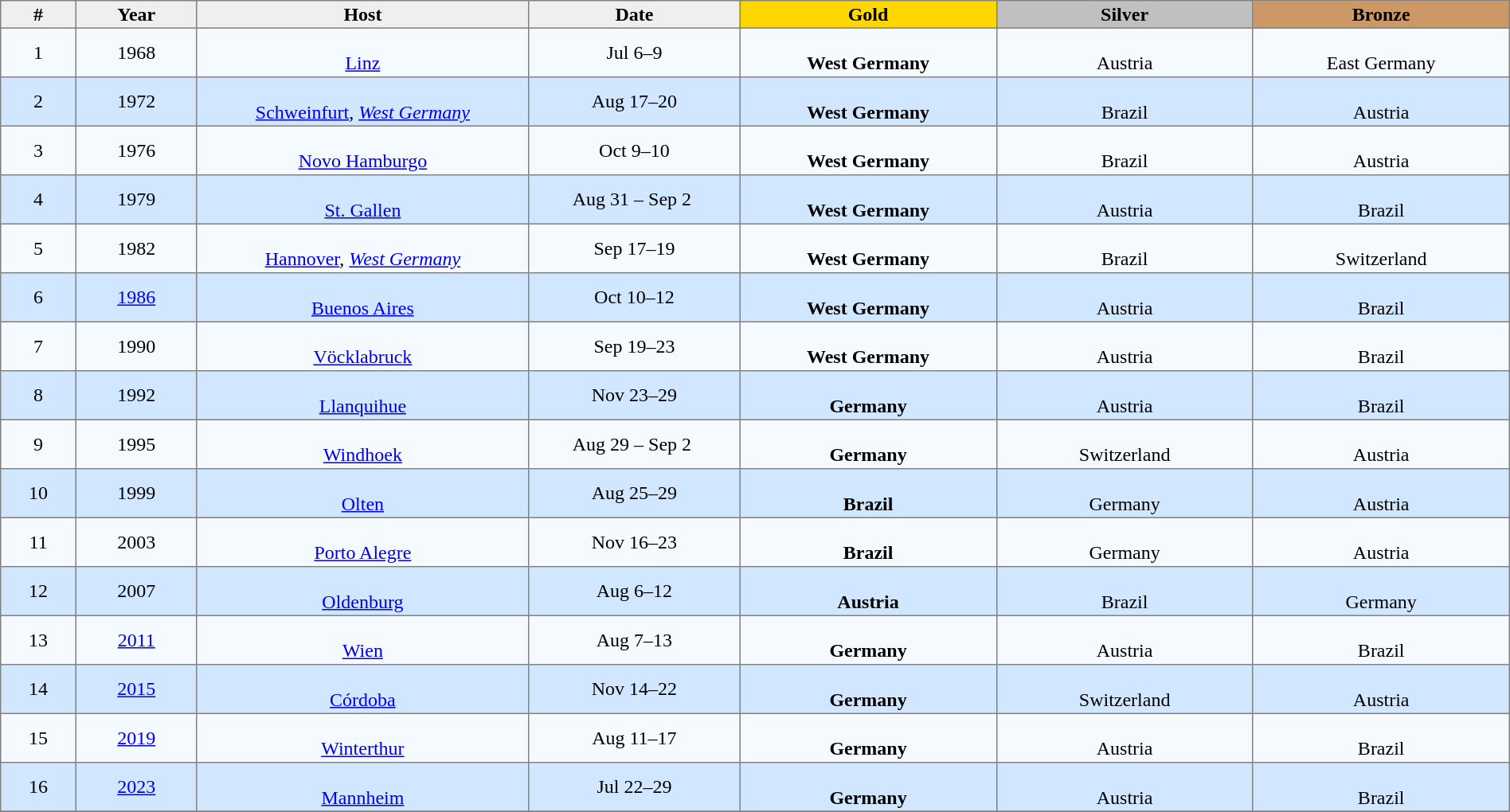<table class="toccolours" border="1" cellpadding="2" style="border-collapse: collapse; text-align: center; width: 100%; margin: 0 auto;">
<tr style="background: #efefef;">
<th width=5%>#</th>
<th width=8%>Year</th>
<th width=22%>Host</th>
<th width=14%>Date</th>
<th width=17% bgcolor=gold>Gold</th>
<th width=17% bgcolor=silver>Silver</th>
<th width=17% bgcolor="#cc9966">Bronze</th>
</tr>
<tr bgcolor=#F5FAFF>
<td>1</td>
<td>1968</td>
<td><br><a href='#'>Linz</a></td>
<td>Jul 6–9</td>
<td><br><strong>West Germany</strong></td>
<td><br>Austria</td>
<td><br>East Germany</td>
</tr>
<tr bgcolor=#D0E7FF>
<td>2</td>
<td>1972</td>
<td><br><a href='#'>Schweinfurt</a>, <em><a href='#'>West Germany</a></em></td>
<td>Aug 17–20</td>
<td><br><strong>West Germany</strong></td>
<td><br>Brazil</td>
<td><br>Austria</td>
</tr>
<tr bgcolor=#F5FAFF>
<td>3</td>
<td>1976</td>
<td><br><a href='#'>Novo Hamburgo</a></td>
<td>Oct 9–10</td>
<td><br><strong>West Germany</strong></td>
<td><br>Brazil</td>
<td><br>Austria</td>
</tr>
<tr bgcolor=#D0E7FF>
<td>4</td>
<td>1979</td>
<td><br><a href='#'>St. Gallen</a></td>
<td>Aug 31 – Sep 2 </td>
<td><br><strong>West Germany</strong></td>
<td><br>Austria</td>
<td><br>Brazil</td>
</tr>
<tr bgcolor=#F5FAFF>
<td>5</td>
<td>1982</td>
<td><br><a href='#'>Hannover</a>, <em><a href='#'>West Germany</a></em></td>
<td>Sep 17–19</td>
<td><br><strong>West Germany</strong></td>
<td><br>Brazil</td>
<td><br>Switzerland</td>
</tr>
<tr bgcolor=#D0E7FF>
<td>6</td>
<td><a href='#'>1986</a></td>
<td><br><a href='#'>Buenos Aires</a></td>
<td>Oct 10–12</td>
<td><br><strong>West Germany</strong></td>
<td><br>Austria</td>
<td><br>Brazil</td>
</tr>
<tr bgcolor=#F5FAFF>
<td>7</td>
<td>1990</td>
<td><br><a href='#'>Vöcklabruck</a></td>
<td>Sep 19–23</td>
<td><br><strong>West Germany</strong></td>
<td><br>Austria</td>
<td><br>Brazil</td>
</tr>
<tr bgcolor=#D0E7FF>
<td>8</td>
<td>1992</td>
<td><br><a href='#'>Llanquihue</a></td>
<td>Nov 23–29</td>
<td><br><strong>Germany</strong></td>
<td><br>Austria</td>
<td><br>Brazil</td>
</tr>
<tr bgcolor=#F5FAFF>
<td>9</td>
<td>1995</td>
<td><br><a href='#'>Windhoek</a></td>
<td>Aug 29 – Sep 2 </td>
<td><br><strong>Germany</strong></td>
<td><br>Switzerland</td>
<td><br>Austria</td>
</tr>
<tr bgcolor=#D0E7FF>
<td>10</td>
<td>1999</td>
<td><br><a href='#'>Olten</a></td>
<td>Aug 25–29</td>
<td><br><strong>Brazil</strong></td>
<td><br>Germany</td>
<td><br>Austria</td>
</tr>
<tr bgcolor=#F5FAFF>
<td>11</td>
<td>2003</td>
<td><br><a href='#'>Porto Alegre</a></td>
<td>Nov 16–23</td>
<td><br><strong>Brazil</strong></td>
<td><br>Germany</td>
<td><br>Austria</td>
</tr>
<tr bgcolor=#D0E7FF>
<td>12</td>
<td>2007</td>
<td><br><a href='#'>Oldenburg</a></td>
<td>Aug 6–12</td>
<td><br><strong>Austria</strong></td>
<td><br>Brazil</td>
<td><br>Germany</td>
</tr>
<tr bgcolor=#F5FAFF>
<td>13</td>
<td><a href='#'>2011</a></td>
<td><br><a href='#'>Wien</a></td>
<td>Aug 7–13</td>
<td><br><strong>Germany</strong></td>
<td><br>Austria</td>
<td><br>Brazil</td>
</tr>
<tr bgcolor=#D0E7FF>
<td>14</td>
<td><a href='#'>2015</a></td>
<td><br><a href='#'>Córdoba</a></td>
<td>Nov 14–22</td>
<td><br><strong>Germany</strong></td>
<td><br>Switzerland</td>
<td><br>Austria</td>
</tr>
<tr bgcolor=#F5FAFF>
<td>15</td>
<td><a href='#'>2019</a></td>
<td><br><a href='#'>Winterthur</a></td>
<td>Aug 11–17</td>
<td><br><strong>Germany</strong></td>
<td><br>Austria</td>
<td><br>Brazil</td>
</tr>
<tr bgcolor=#D0E7FF>
<td>16</td>
<td><a href='#'>2023</a></td>
<td><br><a href='#'>Mannheim</a></td>
<td>Jul 22–29</td>
<td><br><strong>Germany</strong></td>
<td><br>Austria</td>
<td><br>Brazil</td>
</tr>
<tr bgcolor=#F5FAFF>
</tr>
</table>
